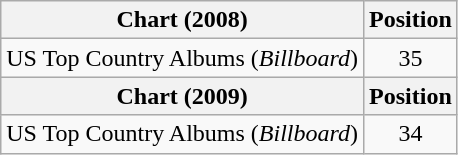<table class="wikitable">
<tr>
<th>Chart (2008)</th>
<th>Position</th>
</tr>
<tr>
<td>US Top Country Albums (<em>Billboard</em>)</td>
<td align="center">35</td>
</tr>
<tr>
<th>Chart (2009)</th>
<th>Position</th>
</tr>
<tr>
<td>US Top Country Albums (<em>Billboard</em>)</td>
<td align="center">34</td>
</tr>
</table>
